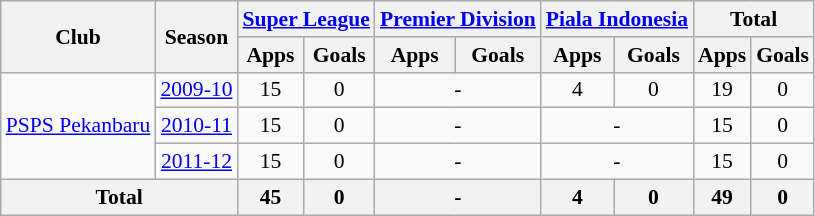<table class="wikitable" style="font-size:90%; text-align:center;">
<tr>
<th rowspan="2">Club</th>
<th rowspan="2">Season</th>
<th colspan="2"><a href='#'>Super League</a></th>
<th colspan="2"><a href='#'>Premier Division</a></th>
<th colspan="2"><a href='#'>Piala Indonesia</a></th>
<th colspan="2">Total</th>
</tr>
<tr>
<th>Apps</th>
<th>Goals</th>
<th>Apps</th>
<th>Goals</th>
<th>Apps</th>
<th>Goals</th>
<th>Apps</th>
<th>Goals</th>
</tr>
<tr>
<td rowspan="3"><a href='#'>PSPS Pekanbaru</a></td>
<td><a href='#'>2009-10</a></td>
<td>15</td>
<td>0</td>
<td colspan="2">-</td>
<td>4</td>
<td>0</td>
<td>19</td>
<td>0</td>
</tr>
<tr>
<td><a href='#'>2010-11</a></td>
<td>15</td>
<td>0</td>
<td colspan="2">-</td>
<td colspan="2">-</td>
<td>15</td>
<td>0</td>
</tr>
<tr>
<td><a href='#'>2011-12</a></td>
<td>15</td>
<td>0</td>
<td colspan="2">-</td>
<td colspan="2">-</td>
<td>15</td>
<td>0</td>
</tr>
<tr>
<th colspan="2">Total</th>
<th>45</th>
<th>0</th>
<th colspan="2">-</th>
<th>4</th>
<th>0</th>
<th>49</th>
<th>0</th>
</tr>
</table>
